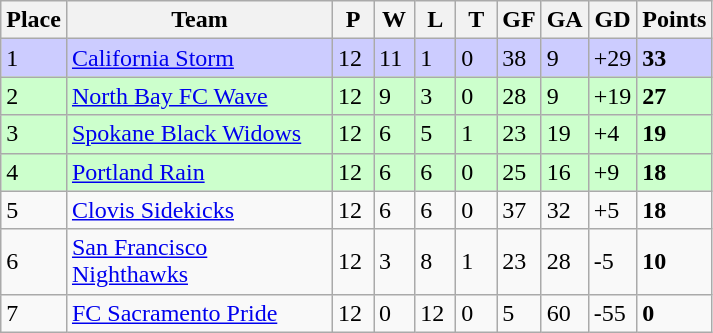<table class="wikitable">
<tr>
<th>Place</th>
<th width="170">Team</th>
<th width="20">P</th>
<th width="20">W</th>
<th width="20">L</th>
<th width="20">T</th>
<th width="20">GF</th>
<th width="20">GA</th>
<th width="25">GD</th>
<th>Points</th>
</tr>
<tr bgcolor=#ccccff>
<td>1</td>
<td><a href='#'>California Storm</a></td>
<td>12</td>
<td>11</td>
<td>1</td>
<td>0</td>
<td>38</td>
<td>9</td>
<td>+29</td>
<td><strong>33</strong></td>
</tr>
<tr bgcolor=#ccffcc>
<td>2</td>
<td><a href='#'>North Bay FC Wave</a></td>
<td>12</td>
<td>9</td>
<td>3</td>
<td>0</td>
<td>28</td>
<td>9</td>
<td>+19</td>
<td><strong>27</strong></td>
</tr>
<tr bgcolor=#ccffcc>
<td>3</td>
<td><a href='#'>Spokane Black Widows</a></td>
<td>12</td>
<td>6</td>
<td>5</td>
<td>1</td>
<td>23</td>
<td>19</td>
<td>+4</td>
<td><strong>19</strong></td>
</tr>
<tr bgcolor=#ccffcc>
<td>4</td>
<td><a href='#'>Portland Rain</a></td>
<td>12</td>
<td>6</td>
<td>6</td>
<td>0</td>
<td>25</td>
<td>16</td>
<td>+9</td>
<td><strong>18</strong></td>
</tr>
<tr>
<td>5</td>
<td><a href='#'>Clovis Sidekicks</a></td>
<td>12</td>
<td>6</td>
<td>6</td>
<td>0</td>
<td>37</td>
<td>32</td>
<td>+5</td>
<td><strong>18</strong></td>
</tr>
<tr>
<td>6</td>
<td><a href='#'>San Francisco Nighthawks</a></td>
<td>12</td>
<td>3</td>
<td>8</td>
<td>1</td>
<td>23</td>
<td>28</td>
<td>-5</td>
<td><strong>10</strong></td>
</tr>
<tr>
<td>7</td>
<td><a href='#'>FC Sacramento Pride</a></td>
<td>12</td>
<td>0</td>
<td>12</td>
<td>0</td>
<td>5</td>
<td>60</td>
<td>-55</td>
<td><strong>0</strong></td>
</tr>
</table>
